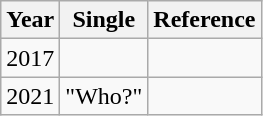<table class="wikitable plainrowheaders" style="text-align:center;">
<tr>
<th scope="col">Year</th>
<th scope="col">Single</th>
<th scope="col">Reference</th>
</tr>
<tr>
<td>2017</td>
<td style="text-align:left;"></td>
<td></td>
</tr>
<tr>
<td>2021</td>
<td style="text-align:left;">"Who?"</td>
<td></td>
</tr>
</table>
